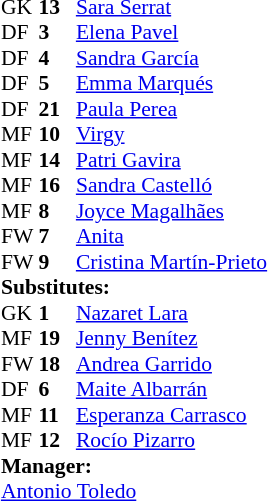<table style="font-size:90%; margin:auto" cellspacing="0" cellpadding="0">
<tr>
<th width=25></th>
<th width=25></th>
</tr>
<tr>
<td>GK</td>
<td><strong>13</strong></td>
<td> <a href='#'>Sara Serrat</a></td>
</tr>
<tr>
<td>DF</td>
<td><strong>3</strong></td>
<td> <a href='#'>Elena Pavel</a></td>
<td></td>
</tr>
<tr>
<td>DF</td>
<td><strong>4</strong></td>
<td> <a href='#'>Sandra García</a></td>
</tr>
<tr>
<td>DF</td>
<td><strong>5</strong></td>
<td> <a href='#'>Emma Marqués</a></td>
<td></td>
<td></td>
</tr>
<tr>
<td>DF</td>
<td><strong>21</strong></td>
<td> <a href='#'>Paula Perea</a></td>
</tr>
<tr>
<td>MF</td>
<td><strong>10</strong></td>
<td> <a href='#'>Virgy</a></td>
<td></td>
<td></td>
</tr>
<tr>
<td>MF</td>
<td><strong>14</strong></td>
<td> <a href='#'>Patri Gavira</a></td>
<td></td>
</tr>
<tr>
<td>MF</td>
<td><strong>16</strong></td>
<td> <a href='#'>Sandra Castelló</a></td>
</tr>
<tr>
<td>MF</td>
<td><strong>8</strong></td>
<td> <a href='#'>Joyce Magalhães</a></td>
<td></td>
<td></td>
</tr>
<tr>
<td>FW</td>
<td><strong>7</strong></td>
<td> <a href='#'>Anita</a></td>
<td></td>
</tr>
<tr>
<td>FW</td>
<td><strong>9</strong></td>
<td> <a href='#'>Cristina Martín-Prieto</a></td>
</tr>
<tr>
<td colspan=3><strong>Substitutes:</strong></td>
</tr>
<tr>
<td>GK</td>
<td><strong>1</strong></td>
<td> <a href='#'>Nazaret Lara</a></td>
</tr>
<tr>
<td>MF</td>
<td><strong>19</strong></td>
<td> <a href='#'>Jenny Benítez</a></td>
<td></td>
<td></td>
</tr>
<tr>
<td>FW</td>
<td><strong>18</strong></td>
<td> <a href='#'>Andrea Garrido</a></td>
<td></td>
<td></td>
</tr>
<tr>
<td>DF</td>
<td><strong>6</strong></td>
<td> <a href='#'>Maite Albarrán</a></td>
<td></td>
<td></td>
</tr>
<tr>
<td>MF</td>
<td><strong>11</strong></td>
<td> <a href='#'>Esperanza Carrasco</a></td>
</tr>
<tr>
<td>MF</td>
<td><strong>12</strong></td>
<td> <a href='#'>Rocío Pizarro</a></td>
</tr>
<tr>
<td colspan=3><strong>Manager:</strong></td>
</tr>
<tr>
<td colspan=3> <a href='#'>Antonio Toledo</a></td>
</tr>
</table>
